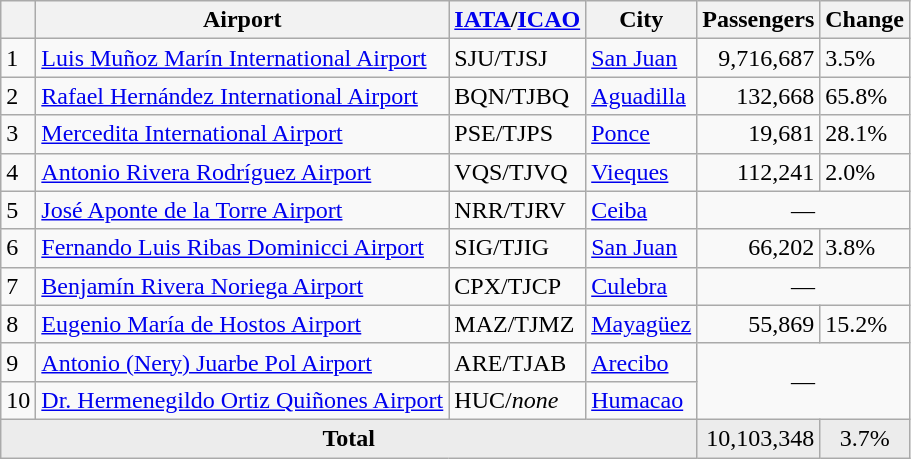<table class="wikitable sortable">
<tr>
<th></th>
<th>Airport</th>
<th><a href='#'>IATA</a>/<a href='#'>ICAO</a></th>
<th>City</th>
<th>Passengers</th>
<th>Change</th>
</tr>
<tr>
<td>1</td>
<td><a href='#'>Luis Muñoz Marín International Airport</a></td>
<td>SJU/TJSJ</td>
<td><a href='#'>San Juan</a></td>
<td align="right">9,716,687</td>
<td> 3.5%</td>
</tr>
<tr>
<td>2</td>
<td><a href='#'>Rafael Hernández International Airport</a></td>
<td>BQN/TJBQ</td>
<td><a href='#'>Aguadilla</a></td>
<td align="right">132,668</td>
<td> 65.8%</td>
</tr>
<tr>
<td>3</td>
<td><a href='#'>Mercedita International Airport</a></td>
<td>PSE/TJPS</td>
<td><a href='#'>Ponce</a></td>
<td align="right">19,681</td>
<td> 28.1%</td>
</tr>
<tr>
<td>4</td>
<td><a href='#'>Antonio Rivera Rodríguez Airport</a></td>
<td>VQS/TJVQ</td>
<td><a href='#'>Vieques</a></td>
<td align="right">112,241</td>
<td> 2.0%</td>
</tr>
<tr>
<td>5</td>
<td><a href='#'>José Aponte de la Torre Airport</a></td>
<td>NRR/TJRV</td>
<td><a href='#'>Ceiba</a></td>
<td colspan="2" align="center">—</td>
</tr>
<tr>
<td>6</td>
<td><a href='#'>Fernando Luis Ribas Dominicci Airport</a></td>
<td>SIG/TJIG</td>
<td><a href='#'>San Juan</a></td>
<td align="right">66,202</td>
<td> 3.8%</td>
</tr>
<tr>
<td>7</td>
<td><a href='#'>Benjamín Rivera Noriega Airport</a></td>
<td>CPX/TJCP</td>
<td><a href='#'>Culebra</a></td>
<td colspan="2" align="center">—</td>
</tr>
<tr>
<td>8</td>
<td><a href='#'>Eugenio María de Hostos Airport</a></td>
<td>MAZ/TJMZ</td>
<td><a href='#'>Mayagüez</a></td>
<td align="right">55,869</td>
<td> 15.2%</td>
</tr>
<tr>
<td>9</td>
<td><a href='#'>Antonio (Nery) Juarbe Pol Airport</a></td>
<td>ARE/TJAB</td>
<td><a href='#'>Arecibo</a></td>
<td rowspan=2 colspan="2" align="center">—</td>
</tr>
<tr>
<td>10</td>
<td><a href='#'>Dr. Hermenegildo Ortiz Quiñones Airport</a></td>
<td>HUC/<em>none</em></td>
<td><a href='#'>Humacao</a></td>
</tr>
<tr style="background-color:#ececec;">
<td colspan=4 align="center"><strong>Total</strong></td>
<td align="right">10,103,348</td>
<td align="center"> 3.7%</td>
</tr>
</table>
